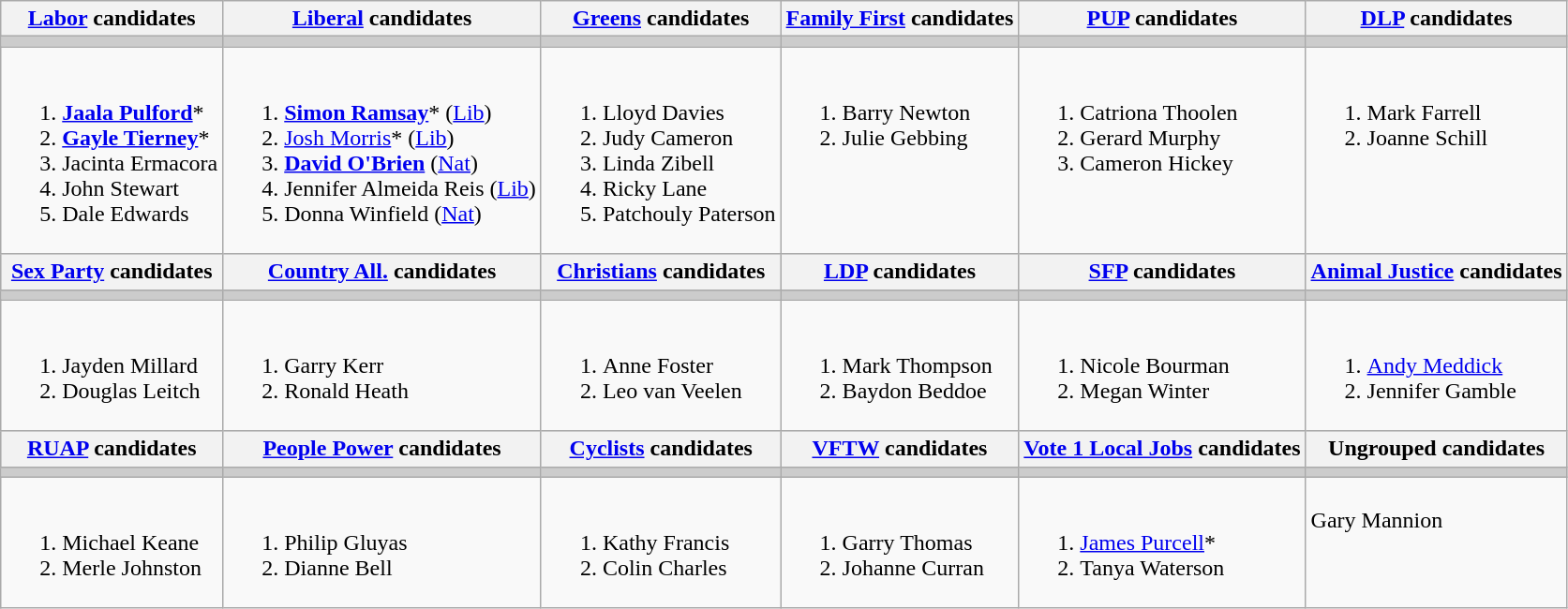<table class="wikitable">
<tr>
<th><a href='#'>Labor</a> candidates</th>
<th><a href='#'>Liberal</a> candidates</th>
<th><a href='#'>Greens</a> candidates</th>
<th><a href='#'>Family First</a> candidates</th>
<th><a href='#'>PUP</a> candidates</th>
<th><a href='#'>DLP</a> candidates</th>
</tr>
<tr bgcolor="#cccccc">
<td></td>
<td></td>
<td></td>
<td></td>
<td></td>
<td></td>
</tr>
<tr>
<td><br><ol><li><strong><a href='#'>Jaala Pulford</a></strong>*</li><li><strong><a href='#'>Gayle Tierney</a></strong>*</li><li>Jacinta Ermacora</li><li>John Stewart</li><li>Dale Edwards</li></ol></td>
<td><br><ol><li><strong><a href='#'>Simon Ramsay</a></strong>* (<a href='#'>Lib</a>)</li><li><a href='#'>Josh Morris</a>* (<a href='#'>Lib</a>)</li><li><strong><a href='#'>David O'Brien</a></strong> (<a href='#'>Nat</a>)</li><li>Jennifer Almeida Reis (<a href='#'>Lib</a>)</li><li>Donna Winfield (<a href='#'>Nat</a>)</li></ol></td>
<td valign=top><br><ol><li>Lloyd Davies</li><li>Judy Cameron</li><li>Linda Zibell</li><li>Ricky Lane</li><li>Patchouly Paterson</li></ol></td>
<td valign=top><br><ol><li>Barry Newton</li><li>Julie Gebbing</li></ol></td>
<td valign=top><br><ol><li>Catriona Thoolen</li><li>Gerard Murphy</li><li>Cameron Hickey</li></ol></td>
<td valign=top><br><ol><li>Mark Farrell</li><li>Joanne Schill</li></ol></td>
</tr>
<tr bgcolor="#cccccc">
<th><a href='#'>Sex Party</a> candidates</th>
<th><a href='#'>Country All.</a> candidates</th>
<th><a href='#'>Christians</a> candidates</th>
<th><a href='#'>LDP</a> candidates</th>
<th><a href='#'>SFP</a> candidates</th>
<th><a href='#'>Animal Justice</a> candidates</th>
</tr>
<tr bgcolor="#cccccc">
<td></td>
<td></td>
<td></td>
<td></td>
<td></td>
<td></td>
</tr>
<tr>
<td valign=top><br><ol><li>Jayden Millard</li><li>Douglas Leitch</li></ol></td>
<td valign=top><br><ol><li>Garry Kerr</li><li>Ronald Heath</li></ol></td>
<td valign=top><br><ol><li>Anne Foster</li><li>Leo van Veelen</li></ol></td>
<td valign=top><br><ol><li>Mark Thompson</li><li>Baydon Beddoe</li></ol></td>
<td valign=top><br><ol><li>Nicole Bourman</li><li>Megan Winter</li></ol></td>
<td valign=top><br><ol><li><a href='#'>Andy Meddick</a></li><li>Jennifer Gamble</li></ol></td>
</tr>
<tr bgcolor="#cccccc">
<th><a href='#'>RUAP</a> candidates</th>
<th><a href='#'>People Power</a> candidates</th>
<th><a href='#'>Cyclists</a> candidates</th>
<th><a href='#'>VFTW</a> candidates</th>
<th><a href='#'>Vote 1 Local Jobs</a> candidates</th>
<th>Ungrouped candidates</th>
</tr>
<tr bgcolor="#cccccc">
<td></td>
<td></td>
<td></td>
<td></td>
<td></td>
<td></td>
</tr>
<tr>
<td valign=top><br><ol><li>Michael Keane</li><li>Merle Johnston</li></ol></td>
<td valign=top><br><ol><li>Philip Gluyas</li><li>Dianne Bell</li></ol></td>
<td valign=top><br><ol><li>Kathy Francis</li><li>Colin Charles</li></ol></td>
<td valign=top><br><ol><li>Garry Thomas</li><li>Johanne Curran</li></ol></td>
<td><br><ol><li><a href='#'>James Purcell</a>*</li><li>Tanya Waterson</li></ol></td>
<td valign=top><br>Gary Mannion</td>
</tr>
</table>
